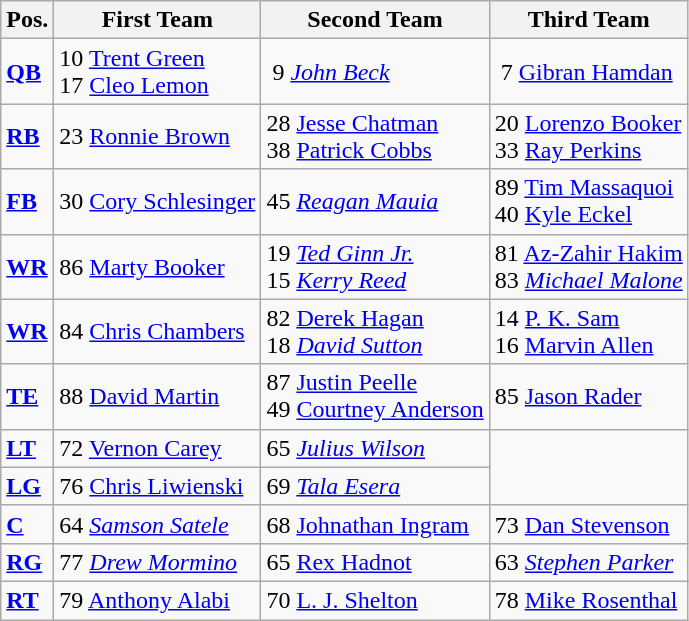<table class="wikitable">
<tr>
<th>Pos.</th>
<th>First Team</th>
<th>Second Team</th>
<th>Third Team</th>
</tr>
<tr>
<td><strong><a href='#'>QB</a></strong></td>
<td>10 <a href='#'>Trent Green</a><br>17 <a href='#'>Cleo Lemon</a></td>
<td> 9 <em><a href='#'>John Beck</a></em></td>
<td> 7 <a href='#'>Gibran Hamdan</a></td>
</tr>
<tr>
<td><strong><a href='#'>RB</a></strong></td>
<td>23 <a href='#'>Ronnie Brown</a></td>
<td>28 <a href='#'>Jesse Chatman</a><br>38 <a href='#'>Patrick Cobbs</a></td>
<td>20 <a href='#'>Lorenzo Booker</a><br>33 <a href='#'>Ray Perkins</a></td>
</tr>
<tr>
<td><strong><a href='#'>FB</a></strong></td>
<td>30 <a href='#'>Cory Schlesinger</a></td>
<td>45 <em><a href='#'>Reagan Mauia</a></em></td>
<td>89 <a href='#'>Tim Massaquoi</a><br>40 <a href='#'>Kyle Eckel</a></td>
</tr>
<tr>
<td><strong><a href='#'>WR</a></strong></td>
<td>86 <a href='#'>Marty Booker</a></td>
<td>19 <em><a href='#'>Ted Ginn Jr.</a></em><br>15 <em><a href='#'>Kerry Reed</a></em></td>
<td>81 <a href='#'>Az-Zahir Hakim</a><br>83 <em><a href='#'>Michael Malone</a></em></td>
</tr>
<tr>
<td><strong><a href='#'>WR</a></strong></td>
<td>84 <a href='#'>Chris Chambers</a></td>
<td>82 <a href='#'>Derek Hagan</a><br>18 <em><a href='#'>David Sutton</a></em></td>
<td>14 <a href='#'>P. K. Sam</a><br>16 <a href='#'>Marvin Allen</a></td>
</tr>
<tr>
<td><strong><a href='#'>TE</a></strong></td>
<td>88 <a href='#'>David Martin</a></td>
<td>87 <a href='#'>Justin Peelle</a><br>49 <a href='#'>Courtney Anderson</a></td>
<td>85 <a href='#'>Jason Rader</a></td>
</tr>
<tr>
<td><strong><a href='#'>LT</a></strong></td>
<td>72 <a href='#'>Vernon Carey</a></td>
<td>65 <em><a href='#'>Julius Wilson</a></em></td>
</tr>
<tr>
<td><strong><a href='#'>LG</a></strong></td>
<td>76 <a href='#'>Chris Liwienski</a></td>
<td>69 <em><a href='#'>Tala Esera</a></em></td>
</tr>
<tr>
<td><strong><a href='#'>C</a></strong></td>
<td>64 <em><a href='#'>Samson Satele</a></em></td>
<td>68 <a href='#'>Johnathan Ingram</a></td>
<td>73 <a href='#'>Dan Stevenson</a></td>
</tr>
<tr>
<td><strong><a href='#'>RG</a></strong></td>
<td>77 <em><a href='#'>Drew Mormino</a></em></td>
<td>65 <a href='#'>Rex Hadnot</a></td>
<td>63 <em><a href='#'>Stephen Parker</a></em></td>
</tr>
<tr>
<td><strong><a href='#'>RT</a></strong></td>
<td>79 <a href='#'>Anthony Alabi</a></td>
<td>70 <a href='#'>L. J. Shelton</a></td>
<td>78 <a href='#'>Mike Rosenthal</a></td>
</tr>
</table>
